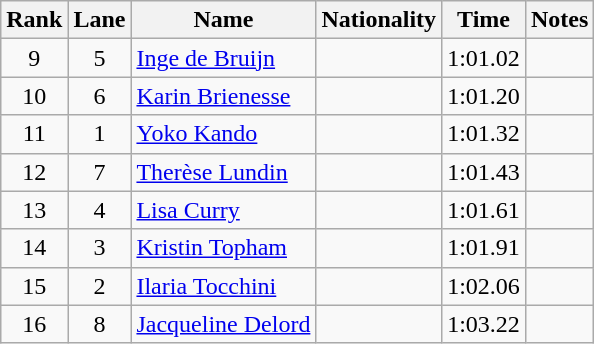<table class="wikitable sortable" style="text-align:center">
<tr>
<th>Rank</th>
<th>Lane</th>
<th>Name</th>
<th>Nationality</th>
<th>Time</th>
<th>Notes</th>
</tr>
<tr>
<td>9</td>
<td>5</td>
<td align=left><a href='#'>Inge de Bruijn</a></td>
<td align=left></td>
<td>1:01.02</td>
<td></td>
</tr>
<tr>
<td>10</td>
<td>6</td>
<td align=left><a href='#'>Karin Brienesse</a></td>
<td align=left></td>
<td>1:01.20</td>
<td></td>
</tr>
<tr>
<td>11</td>
<td>1</td>
<td align=left><a href='#'>Yoko Kando</a></td>
<td align=left></td>
<td>1:01.32</td>
<td></td>
</tr>
<tr>
<td>12</td>
<td>7</td>
<td align=left><a href='#'>Therèse Lundin</a></td>
<td align=left></td>
<td>1:01.43</td>
<td></td>
</tr>
<tr>
<td>13</td>
<td>4</td>
<td align=left><a href='#'>Lisa Curry</a></td>
<td align=left></td>
<td>1:01.61</td>
<td></td>
</tr>
<tr>
<td>14</td>
<td>3</td>
<td align=left><a href='#'>Kristin Topham</a></td>
<td align=left></td>
<td>1:01.91</td>
<td></td>
</tr>
<tr>
<td>15</td>
<td>2</td>
<td align=left><a href='#'>Ilaria Tocchini</a></td>
<td align=left></td>
<td>1:02.06</td>
<td></td>
</tr>
<tr>
<td>16</td>
<td>8</td>
<td align=left><a href='#'>Jacqueline Delord</a></td>
<td align=left></td>
<td>1:03.22</td>
<td></td>
</tr>
</table>
